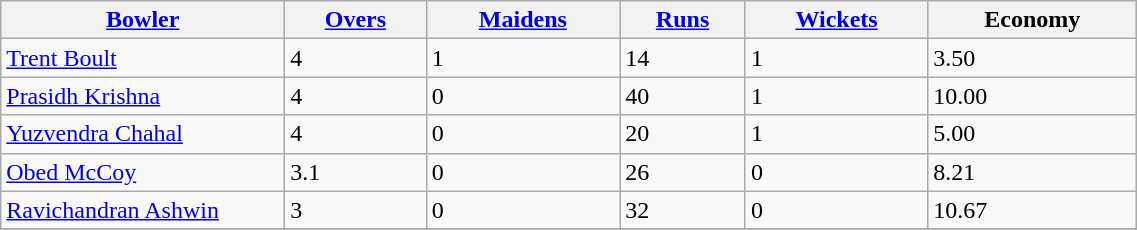<table class=wikitable style="width: 60%;">
<tr>
<th width="25%"><a href='#'>Bowler</a></th>
<th><a href='#'>Overs</a></th>
<th><a href='#'>Maidens</a></th>
<th><a href='#'>Runs</a></th>
<th><a href='#'>Wickets</a></th>
<th>Economy</th>
</tr>
<tr>
<td><a href='#'>Trent Boult</a></td>
<td>4</td>
<td>1</td>
<td>14</td>
<td>1</td>
<td>3.50</td>
</tr>
<tr>
<td><a href='#'>Prasidh Krishna</a></td>
<td>4</td>
<td>0</td>
<td>40</td>
<td>1</td>
<td>10.00</td>
</tr>
<tr>
<td><a href='#'>Yuzvendra Chahal</a></td>
<td>4</td>
<td>0</td>
<td>20</td>
<td>1</td>
<td>5.00</td>
</tr>
<tr>
<td><a href='#'>Obed McCoy</a></td>
<td>3.1</td>
<td>0</td>
<td>26</td>
<td>0</td>
<td>8.21</td>
</tr>
<tr>
<td><a href='#'>Ravichandran Ashwin</a></td>
<td>3</td>
<td>0</td>
<td>32</td>
<td>0</td>
<td>10.67</td>
</tr>
<tr>
</tr>
</table>
